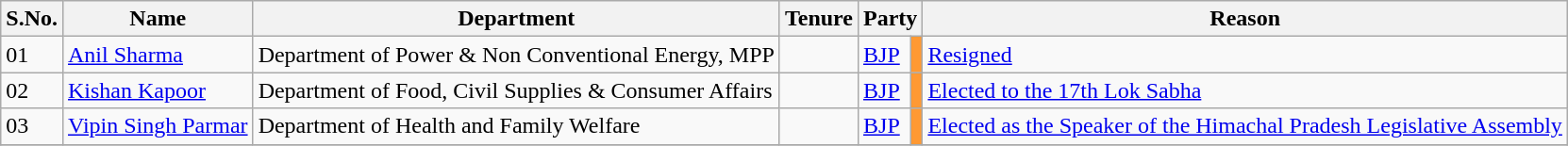<table class = "wikitable">
<tr>
<th>S.No.</th>
<th>Name</th>
<th>Department</th>
<th>Tenure</th>
<th colspan="2" scope="col">Party</th>
<th>Reason</th>
</tr>
<tr>
<td>01</td>
<td><a href='#'>Anil Sharma</a></td>
<td>Department of Power & Non Conventional Energy, MPP</td>
<td></td>
<td><a href='#'>BJP</a></td>
<td bgcolor=#FF9933></td>
<td><a href='#'>Resigned</a></td>
</tr>
<tr>
<td>02</td>
<td><a href='#'>Kishan Kapoor</a></td>
<td>Department of Food, Civil Supplies & Consumer Affairs</td>
<td></td>
<td><a href='#'>BJP</a></td>
<td bgcolor=#FF9933></td>
<td><a href='#'>Elected to the 17th Lok Sabha</a></td>
</tr>
<tr>
<td>03</td>
<td><a href='#'>Vipin Singh Parmar</a></td>
<td>Department of Health and Family Welfare</td>
<td></td>
<td><a href='#'>BJP</a></td>
<td bgcolor=#FF9933></td>
<td><a href='#'>Elected as the Speaker of the Himachal Pradesh Legislative Assembly</a></td>
</tr>
<tr>
</tr>
</table>
